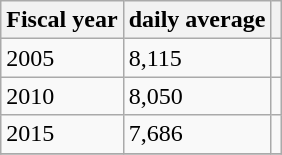<table class="wikitable">
<tr>
<th>Fiscal year</th>
<th>daily average</th>
<th></th>
</tr>
<tr>
<td>2005</td>
<td>8,115</td>
<td></td>
</tr>
<tr>
<td>2010</td>
<td>8,050</td>
<td></td>
</tr>
<tr>
<td>2015</td>
<td>7,686</td>
<td></td>
</tr>
<tr>
</tr>
</table>
